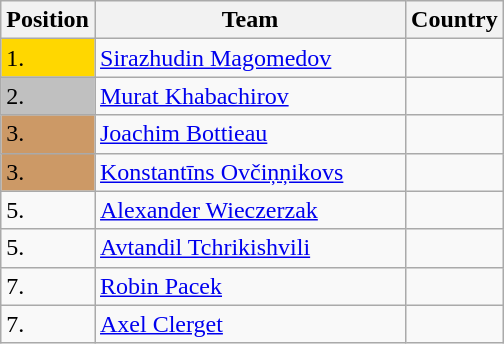<table class=wikitable>
<tr>
<th width=10>Position</th>
<th width=200>Team</th>
<th>Country</th>
</tr>
<tr>
<td bgcolor=gold>1.</td>
<td><a href='#'>Sirazhudin Magomedov</a></td>
<td></td>
</tr>
<tr>
<td bgcolor="silver">2.</td>
<td><a href='#'>Murat Khabachirov</a></td>
<td></td>
</tr>
<tr>
<td bgcolor="CC9966">3.</td>
<td><a href='#'>Joachim Bottieau</a></td>
<td></td>
</tr>
<tr>
<td bgcolor="CC9966">3.</td>
<td><a href='#'>Konstantīns Ovčiņņikovs</a></td>
<td></td>
</tr>
<tr>
<td>5.</td>
<td><a href='#'>Alexander Wieczerzak</a></td>
<td></td>
</tr>
<tr>
<td>5.</td>
<td><a href='#'>Avtandil Tchrikishvili</a></td>
<td></td>
</tr>
<tr>
<td>7.</td>
<td><a href='#'>Robin Pacek</a></td>
<td></td>
</tr>
<tr>
<td>7.</td>
<td><a href='#'>Axel Clerget</a></td>
<td></td>
</tr>
</table>
